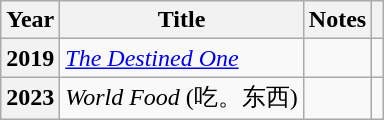<table class="wikitable sortable plainrowheaders">
<tr>
<th scope="col">Year</th>
<th scope="col">Title</th>
<th scope="col" class="unsortable">Notes</th>
<th scope="col" class="unsortable"></th>
</tr>
<tr>
<th scope="row">2019</th>
<td><em><a href='#'>The Destined One</a></em></td>
<td></td>
<td></td>
</tr>
<tr>
<th scope="row">2023</th>
<td><em>World Food</em> (吃。东西)</td>
<td></td>
<td></td>
</tr>
</table>
